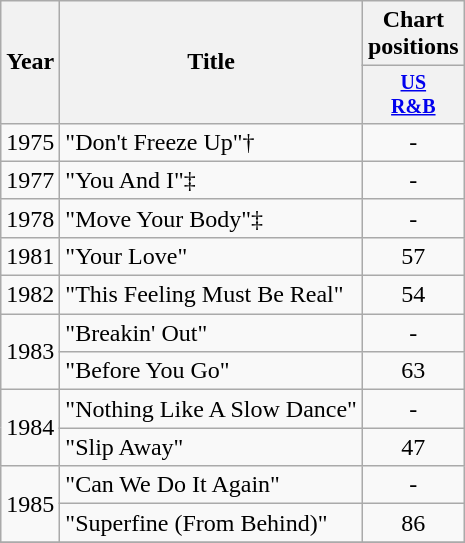<table class="wikitable" style="text-align:center;">
<tr>
<th rowspan="2">Year</th>
<th rowspan="2">Title</th>
<th colspan="1">Chart positions</th>
</tr>
<tr style="font-size:smaller;">
<th width="35"><a href='#'>US<br>R&B</a><br></th>
</tr>
<tr>
<td>1975</td>
<td align="left">"Don't Freeze Up"†</td>
<td>-</td>
</tr>
<tr>
<td>1977</td>
<td align="left">"You And I"‡</td>
<td>-</td>
</tr>
<tr>
<td>1978</td>
<td align="left">"Move Your Body"‡</td>
<td>-</td>
</tr>
<tr>
<td>1981</td>
<td align="left">"Your Love"</td>
<td>57</td>
</tr>
<tr>
<td>1982</td>
<td align="left">"This Feeling Must Be Real"</td>
<td>54</td>
</tr>
<tr>
<td rowspan="2">1983</td>
<td align="left">"Breakin' Out"</td>
<td>-</td>
</tr>
<tr>
<td align="left">"Before You Go"</td>
<td>63</td>
</tr>
<tr>
<td rowspan="2">1984</td>
<td align="left">"Nothing Like A Slow Dance"</td>
<td>-</td>
</tr>
<tr>
<td align="left">"Slip Away"</td>
<td>47</td>
</tr>
<tr>
<td rowspan="2">1985</td>
<td align="left">"Can We Do It Again"</td>
<td>-</td>
</tr>
<tr>
<td align="left">"Superfine (From Behind)"</td>
<td>86</td>
</tr>
<tr>
</tr>
</table>
